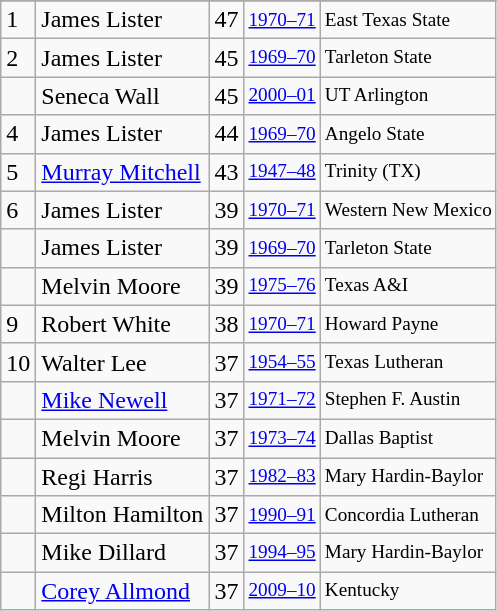<table class="wikitable">
<tr>
</tr>
<tr>
<td>1</td>
<td>James Lister</td>
<td>47</td>
<td style="font-size:80%;"><a href='#'>1970–71</a></td>
<td style="font-size:80%;">East Texas State</td>
</tr>
<tr>
<td>2</td>
<td>James Lister</td>
<td>45</td>
<td style="font-size:80%;"><a href='#'>1969–70</a></td>
<td style="font-size:80%;">Tarleton State</td>
</tr>
<tr>
<td></td>
<td>Seneca Wall</td>
<td>45</td>
<td style="font-size:80%;"><a href='#'>2000–01</a></td>
<td style="font-size:80%;">UT Arlington</td>
</tr>
<tr>
<td>4</td>
<td>James Lister</td>
<td>44</td>
<td style="font-size:80%;"><a href='#'>1969–70</a></td>
<td style="font-size:80%;">Angelo State</td>
</tr>
<tr>
<td>5</td>
<td><a href='#'>Murray Mitchell</a></td>
<td>43</td>
<td style="font-size:80%;"><a href='#'>1947–48</a></td>
<td style="font-size:80%;">Trinity (TX)</td>
</tr>
<tr>
<td>6</td>
<td>James Lister</td>
<td>39</td>
<td style="font-size:80%;"><a href='#'>1970–71</a></td>
<td style="font-size:80%;">Western New Mexico</td>
</tr>
<tr>
<td></td>
<td>James Lister</td>
<td>39</td>
<td style="font-size:80%;"><a href='#'>1969–70</a></td>
<td style="font-size:80%;">Tarleton State</td>
</tr>
<tr>
<td></td>
<td>Melvin Moore</td>
<td>39</td>
<td style="font-size:80%;"><a href='#'>1975–76</a></td>
<td style="font-size:80%;">Texas A&I</td>
</tr>
<tr>
<td>9</td>
<td>Robert White</td>
<td>38</td>
<td style="font-size:80%;"><a href='#'>1970–71</a></td>
<td style="font-size:80%;">Howard Payne</td>
</tr>
<tr>
<td>10</td>
<td>Walter Lee</td>
<td>37</td>
<td style="font-size:80%;"><a href='#'>1954–55</a></td>
<td style="font-size:80%;">Texas Lutheran</td>
</tr>
<tr>
<td></td>
<td><a href='#'>Mike Newell</a></td>
<td>37</td>
<td style="font-size:80%;"><a href='#'>1971–72</a></td>
<td style="font-size:80%;">Stephen F. Austin</td>
</tr>
<tr>
<td></td>
<td>Melvin Moore</td>
<td>37</td>
<td style="font-size:80%;"><a href='#'>1973–74</a></td>
<td style="font-size:80%;">Dallas Baptist</td>
</tr>
<tr>
<td></td>
<td>Regi Harris</td>
<td>37</td>
<td style="font-size:80%;"><a href='#'>1982–83</a></td>
<td style="font-size:80%;">Mary Hardin-Baylor</td>
</tr>
<tr>
<td></td>
<td>Milton Hamilton</td>
<td>37</td>
<td style="font-size:80%;"><a href='#'>1990–91</a></td>
<td style="font-size:80%;">Concordia Lutheran</td>
</tr>
<tr>
<td></td>
<td>Mike Dillard</td>
<td>37</td>
<td style="font-size:80%;"><a href='#'>1994–95</a></td>
<td style="font-size:80%;">Mary Hardin-Baylor</td>
</tr>
<tr>
<td></td>
<td><a href='#'>Corey Allmond</a></td>
<td>37</td>
<td style="font-size:80%;"><a href='#'>2009–10</a></td>
<td style="font-size:80%;">Kentucky</td>
</tr>
</table>
